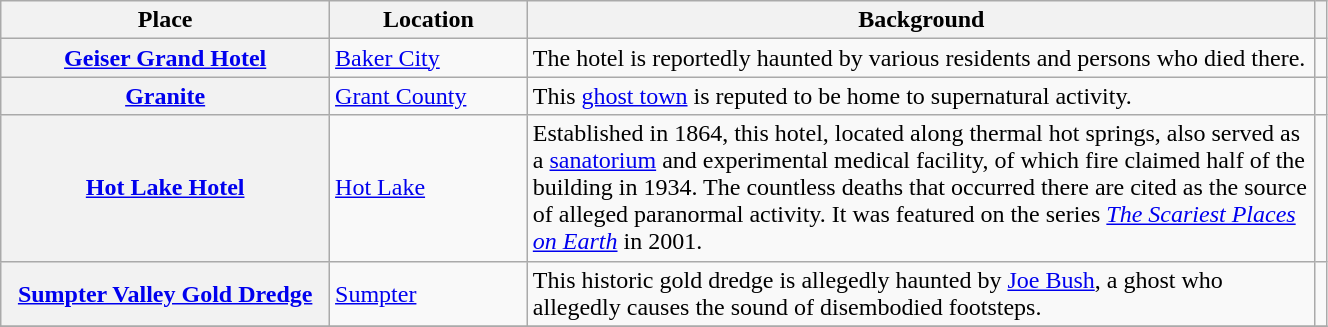<table class="wikitable sortable plainrowheaders" style="width:70%">
<tr>
<th style="width:25%">Place</th>
<th style="width:15%">Location</th>
<th style="width:60%">Background</th>
<th class="unsortable" style="width:3%"></th>
</tr>
<tr>
<th scope="row" style="text-align:center;"><a href='#'>Geiser Grand Hotel</a></th>
<td><a href='#'>Baker City</a></td>
<td>The hotel is reportedly haunted by various residents and persons who died there.</td>
<td style="text-align:center;"></td>
</tr>
<tr>
<th scope="row" style="text-align:center;"><a href='#'>Granite</a></th>
<td><a href='#'>Grant County</a></td>
<td>This <a href='#'>ghost town</a> is reputed to be home to supernatural activity.</td>
<td style="text-align:center;"></td>
</tr>
<tr>
<th scope="row" style="text-align:center;"><a href='#'>Hot Lake Hotel</a></th>
<td><a href='#'>Hot Lake</a></td>
<td>Established in 1864, this hotel, located along thermal hot springs, also served as a <a href='#'>sanatorium</a> and experimental medical facility, of which fire claimed half of the building in 1934. The countless deaths that occurred there are cited as the source of alleged paranormal activity. It was featured on the series <em><a href='#'>The Scariest Places on Earth</a></em> in 2001.</td>
<td style="text-align:center;"></td>
</tr>
<tr>
<th scope="row" style="text-align:center;"><a href='#'>Sumpter Valley Gold Dredge</a></th>
<td><a href='#'>Sumpter</a></td>
<td>This historic gold dredge is allegedly haunted by <a href='#'>Joe Bush</a>, a ghost who allegedly causes the sound of disembodied footsteps.</td>
<td style="text-align:center;"></td>
</tr>
<tr>
</tr>
</table>
